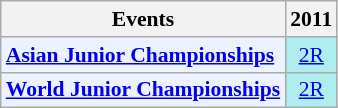<table class="wikitable" style="font-size: 90%; text-align:center">
<tr>
<th>Events</th>
<th>2011</th>
</tr>
<tr>
<td bgcolor="#ECF2FF"; align="left"><strong><a href='#'>Asian Junior Championships</a></strong></td>
<td bgcolor=AFEEEE><a href='#'>2R</a></td>
</tr>
<tr>
<td bgcolor="#ECF2FF"; align="left"><strong><a href='#'>World Junior Championships</a></strong></td>
<td bgcolor=AFEEEE><a href='#'>2R</a></td>
</tr>
</table>
